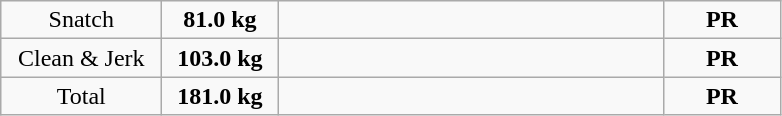<table class = "wikitable" style="text-align:center;">
<tr>
<td width=100>Snatch</td>
<td width=70><strong>81.0 kg</strong></td>
<td width=250 align=left></td>
<td width=70><strong>PR</strong></td>
</tr>
<tr>
<td width=100>Clean & Jerk</td>
<td width=70><strong>103.0 kg</strong></td>
<td width=250 align=left></td>
<td width=70><strong>PR</strong></td>
</tr>
<tr>
<td width=100>Total</td>
<td width=70><strong>181.0 kg</strong></td>
<td width=250 align=left></td>
<td width=70><strong>PR</strong></td>
</tr>
</table>
